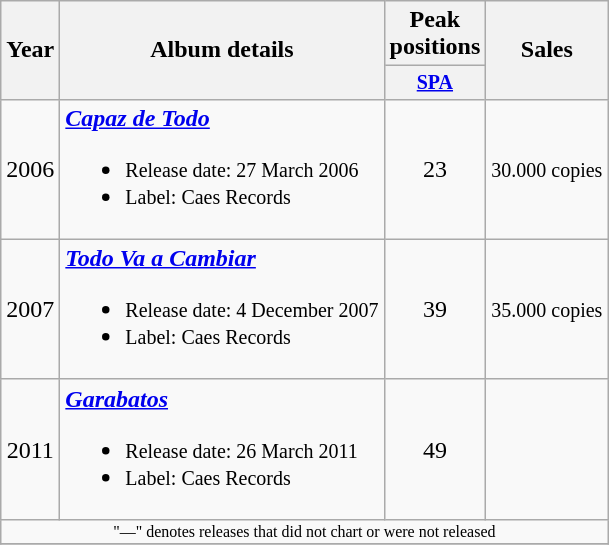<table class="wikitable" style="text-align:center;">
<tr>
<th rowspan="2">Year</th>
<th rowspan="2">Album details</th>
<th colspan="1">Peak positions</th>
<th rowspan="2">Sales</th>
</tr>
<tr style="font-size:smaller;">
<th width="30"><a href='#'>SPA</a><br></th>
</tr>
<tr>
<td>2006</td>
<td align="left"><strong><em><a href='#'>Capaz de Todo</a></em></strong><br><ul><li><small>Release date: 27 March 2006</small></li><li><small>Label: Caes Records</small></li></ul></td>
<td>23</td>
<td align="left"><small>30.000 copies</small></td>
</tr>
<tr>
<td>2007</td>
<td align="left"><strong><em><a href='#'>Todo Va a Cambiar</a></em></strong><br><ul><li><small>Release date: 4 December 2007</small></li><li><small>Label: Caes Records</small></li></ul></td>
<td>39</td>
<td align="left"><small>35.000 copies</small></td>
</tr>
<tr>
<td>2011</td>
<td align="left"><strong><em><a href='#'>Garabatos</a></em></strong><br><ul><li><small>Release date: 26 March 2011</small></li><li><small>Label: Caes Records</small></li></ul></td>
<td>49</td>
<td align="left"></td>
</tr>
<tr>
<td colspan="10" style="font-size:8pt">"—" denotes releases that did not chart or were not released</td>
</tr>
<tr>
</tr>
</table>
